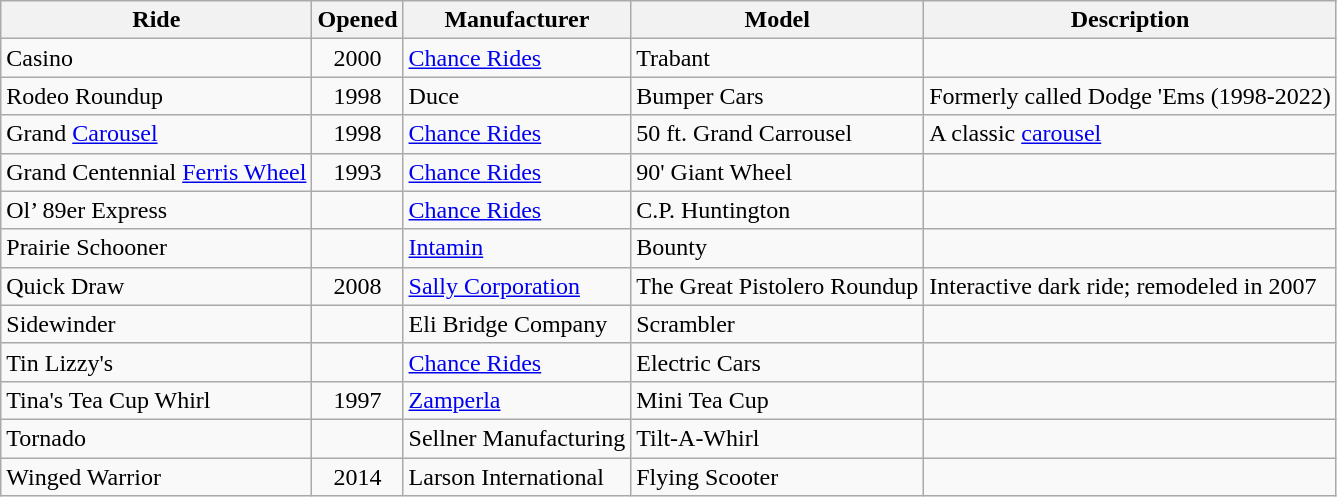<table class="wikitable sortable">
<tr>
<th>Ride</th>
<th>Opened</th>
<th>Manufacturer</th>
<th>Model</th>
<th>Description</th>
</tr>
<tr>
<td>Casino</td>
<td style="text-align:center">2000</td>
<td><a href='#'>Chance Rides</a></td>
<td>Trabant</td>
<td></td>
</tr>
<tr>
<td>Rodeo Roundup</td>
<td style="text-align:center">1998</td>
<td>Duce</td>
<td>Bumper Cars</td>
<td>Formerly called Dodge 'Ems (1998-2022)</td>
</tr>
<tr>
<td>Grand <a href='#'>Carousel</a></td>
<td style="text-align:center">1998</td>
<td><a href='#'>Chance Rides</a></td>
<td>50 ft. Grand Carrousel</td>
<td>A classic <a href='#'>carousel</a></td>
</tr>
<tr>
<td>Grand Centennial <a href='#'>Ferris Wheel</a></td>
<td style="text-align:center">1993</td>
<td><a href='#'>Chance Rides</a></td>
<td>90' Giant Wheel</td>
<td></td>
</tr>
<tr>
<td>Ol’ 89er Express</td>
<td style="text-align:center"></td>
<td><a href='#'>Chance Rides</a></td>
<td>C.P. Huntington</td>
<td></td>
</tr>
<tr>
<td>Prairie Schooner</td>
<td style="text-align:center"></td>
<td><a href='#'>Intamin</a></td>
<td>Bounty</td>
<td></td>
</tr>
<tr>
<td>Quick Draw</td>
<td style="text-align:center">2008</td>
<td><a href='#'>Sally Corporation</a></td>
<td>The Great Pistolero Roundup</td>
<td>Interactive dark ride; remodeled in 2007</td>
</tr>
<tr>
<td>Sidewinder</td>
<td style="text-align:center"></td>
<td>Eli Bridge Company</td>
<td>Scrambler</td>
<td></td>
</tr>
<tr>
<td>Tin Lizzy's</td>
<td style="text-align:center"></td>
<td><a href='#'>Chance Rides</a></td>
<td>Electric Cars</td>
<td></td>
</tr>
<tr>
<td>Tina's Tea Cup Whirl</td>
<td style="text-align:center">1997</td>
<td><a href='#'>Zamperla</a></td>
<td>Mini Tea Cup</td>
<td></td>
</tr>
<tr>
<td>Tornado</td>
<td style="text-align:center"></td>
<td>Sellner Manufacturing</td>
<td>Tilt-A-Whirl</td>
<td></td>
</tr>
<tr>
<td>Winged Warrior</td>
<td style="text-align:center">2014</td>
<td>Larson International</td>
<td>Flying Scooter</td>
<td></td>
</tr>
</table>
